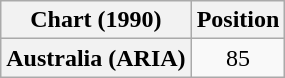<table class="wikitable plainrowheaders" style="text-align:center">
<tr>
<th>Chart (1990)</th>
<th>Position</th>
</tr>
<tr>
<th scope="row">Australia (ARIA)</th>
<td>85</td>
</tr>
</table>
